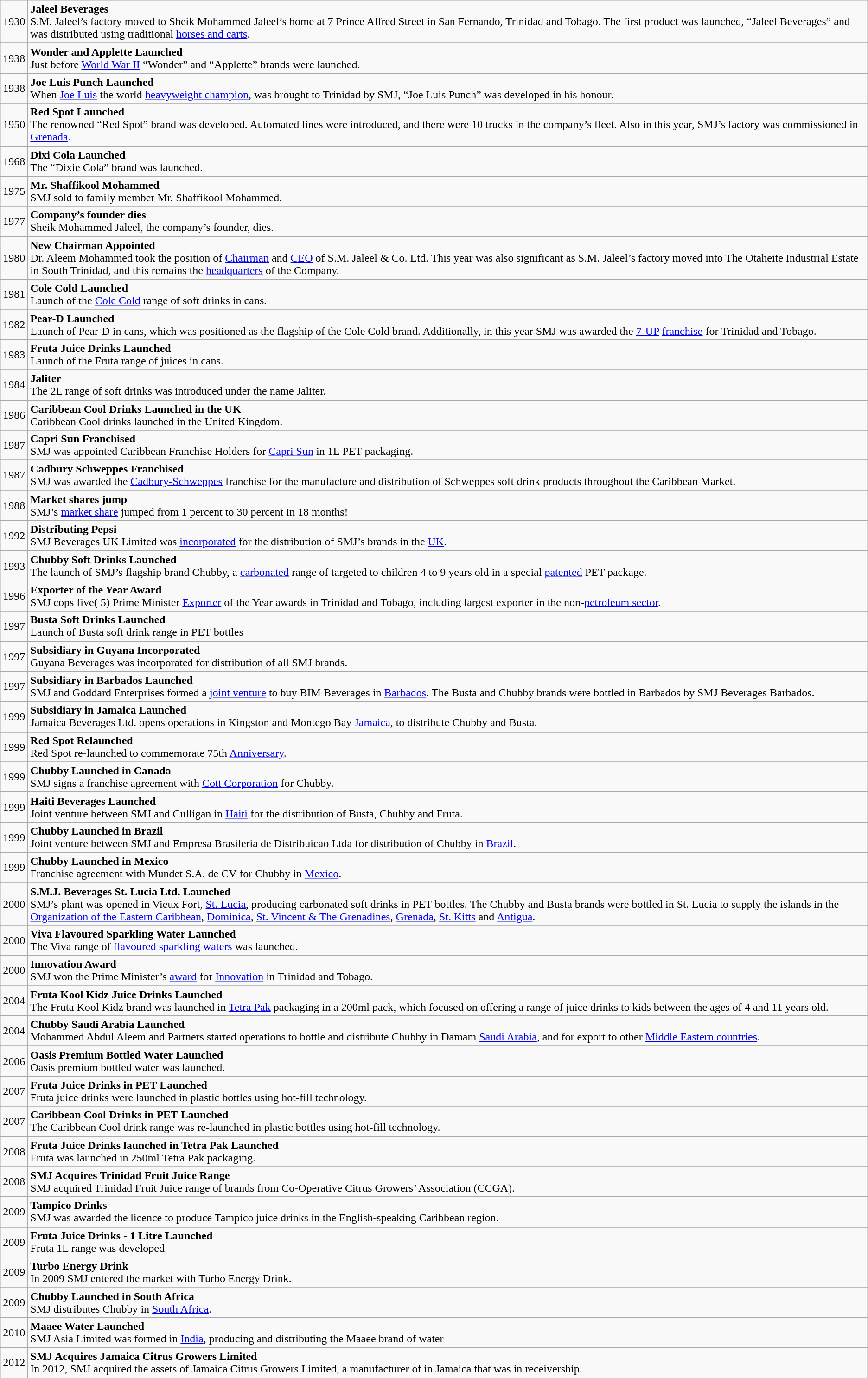<table class="wikitable">
<tr>
<td>1930</td>
<td><strong>Jaleel Beverages</strong><br>S.M. Jaleel’s factory moved to Sheik Mohammed Jaleel’s home at 7 Prince Alfred Street in San Fernando, Trinidad and Tobago.  The first product was launched, “Jaleel Beverages” and was distributed using traditional <a href='#'>horses and carts</a>.</td>
</tr>
<tr>
</tr>
<tr>
<td>1938</td>
<td><strong>Wonder and Applette Launched</strong><br>Just before <a href='#'>World War II</a> “Wonder” and “Applette” brands were launched.</td>
</tr>
<tr>
</tr>
<tr>
<td>1938</td>
<td><strong>Joe Luis Punch Launched</strong><br>When <a href='#'>Joe Luis</a> the world <a href='#'>heavyweight champion</a>, was brought to Trinidad by SMJ, “Joe Luis Punch” was developed in his honour.</td>
</tr>
<tr>
</tr>
<tr>
<td>1950</td>
<td><strong>Red Spot Launched</strong><br>The renowned “Red Spot” brand was developed. Automated lines were introduced, and there were 10 trucks in the company’s fleet.  Also in this year, SMJ’s factory was commissioned in <a href='#'>Grenada</a>.</td>
</tr>
<tr>
</tr>
<tr>
<td>1968</td>
<td><strong>Dixi Cola Launched</strong><br>The “Dixie Cola” brand was launched.</td>
</tr>
<tr>
</tr>
<tr>
<td>1975</td>
<td><strong>Mr. Shaffikool Mohammed</strong><br>SMJ sold to family member Mr. Shaffikool Mohammed.</td>
</tr>
<tr>
</tr>
<tr>
<td>1977</td>
<td><strong>Company’s founder dies</strong><br>Sheik Mohammed Jaleel, the company’s founder, dies.</td>
</tr>
<tr>
</tr>
<tr>
<td>1980</td>
<td><strong>New Chairman Appointed</strong><br>Dr. Aleem Mohammed took the position of <a href='#'>Chairman</a> and <a href='#'>CEO</a> of S.M. Jaleel & Co. Ltd. This year was also significant as S.M. Jaleel’s factory moved into The Otaheite Industrial Estate in South Trinidad, and this remains the <a href='#'>headquarters</a> of the Company.</td>
</tr>
<tr>
</tr>
<tr>
<td>1981</td>
<td><strong>Cole Cold Launched</strong><br>Launch of the <a href='#'>Cole Cold</a> range of soft drinks in cans.</td>
</tr>
<tr>
</tr>
<tr>
<td>1982</td>
<td><strong>Pear-D Launched</strong><br>Launch of Pear-D in cans, which was positioned as the flagship of the Cole Cold brand. Additionally, in this year SMJ was awarded the <a href='#'>7-UP</a> <a href='#'>franchise</a> for Trinidad and Tobago.</td>
</tr>
<tr>
</tr>
<tr>
<td>1983</td>
<td><strong>Fruta Juice Drinks Launched</strong><br>Launch of the Fruta range of juices in cans.</td>
</tr>
<tr>
</tr>
<tr>
<td>1984</td>
<td><strong>Jaliter</strong><br>The 2L range of soft drinks was introduced under the name Jaliter.</td>
</tr>
<tr>
</tr>
<tr>
<td>1986</td>
<td><strong>Caribbean Cool Drinks Launched in the UK</strong><br>Caribbean Cool drinks launched in the United Kingdom.</td>
</tr>
<tr>
</tr>
<tr>
<td>1987</td>
<td><strong>Capri Sun Franchised</strong><br>SMJ was appointed Caribbean Franchise Holders for <a href='#'>Capri Sun</a> in 1L PET packaging.</td>
</tr>
<tr>
</tr>
<tr>
<td>1987</td>
<td><strong>Cadbury Schweppes Franchised</strong><br>SMJ was awarded the <a href='#'>Cadbury-Schweppes</a> franchise for the manufacture and distribution of Schweppes soft drink products throughout the Caribbean Market.</td>
</tr>
<tr>
</tr>
<tr>
<td>1988</td>
<td><strong>Market shares jump</strong><br>SMJ’s <a href='#'>market share</a> jumped from 1 percent to 30 percent in 18 months!</td>
</tr>
<tr>
</tr>
<tr>
<td>1992</td>
<td><strong>Distributing Pepsi</strong><br>SMJ Beverages UK Limited was <a href='#'>incorporated</a> for the distribution of SMJ’s brands in the <a href='#'>UK</a>.</td>
</tr>
<tr>
</tr>
<tr>
<td>1993</td>
<td><strong>Chubby Soft Drinks Launched</strong><br>The launch of SMJ’s flagship brand Chubby, a <a href='#'>carbonated</a> range of  targeted to children 4 to 9 years old in a special <a href='#'>patented</a> PET package.</td>
</tr>
<tr>
</tr>
<tr>
<td>1996</td>
<td><strong>Exporter of the Year Award</strong><br>SMJ cops five( 5) Prime Minister <a href='#'>Exporter</a> of the Year awards in Trinidad and Tobago, including largest exporter in the non-<a href='#'>petroleum sector</a>.</td>
</tr>
<tr>
</tr>
<tr>
<td>1997</td>
<td><strong>Busta Soft Drinks Launched</strong><br>Launch of Busta soft drink range in PET bottles</td>
</tr>
<tr>
</tr>
<tr>
<td>1997</td>
<td><strong>Subsidiary in Guyana Incorporated</strong><br>Guyana Beverages was incorporated for distribution of all SMJ brands.</td>
</tr>
<tr>
</tr>
<tr>
<td>1997</td>
<td><strong>Subsidiary in Barbados Launched</strong><br>SMJ and Goddard Enterprises formed a <a href='#'>joint venture</a> to buy BIM Beverages in <a href='#'>Barbados</a>. The Busta and Chubby brands were bottled in Barbados by SMJ Beverages Barbados.</td>
</tr>
<tr>
</tr>
<tr>
<td>1999</td>
<td><strong>Subsidiary in Jamaica Launched</strong><br>Jamaica Beverages Ltd. opens operations in Kingston and Montego Bay <a href='#'>Jamaica</a>, to distribute Chubby and Busta.</td>
</tr>
<tr>
</tr>
<tr>
<td>1999</td>
<td><strong>Red Spot Relaunched</strong><br>Red Spot re-launched to commemorate 75th <a href='#'>Anniversary</a>.</td>
</tr>
<tr>
</tr>
<tr>
<td>1999</td>
<td><strong>Chubby Launched in Canada</strong><br>SMJ signs a franchise agreement with <a href='#'>Cott Corporation</a> for Chubby.</td>
</tr>
<tr>
</tr>
<tr>
<td>1999</td>
<td><strong>Haiti Beverages Launched</strong><br>Joint venture between SMJ and Culligan in <a href='#'>Haiti</a> for the distribution of Busta, Chubby and Fruta.</td>
</tr>
<tr>
</tr>
<tr>
<td>1999</td>
<td><strong>Chubby Launched in Brazil</strong><br>Joint venture between SMJ and Empresa Brasileria de Distribuicao Ltda for distribution of Chubby in <a href='#'>Brazil</a>.</td>
</tr>
<tr>
</tr>
<tr>
<td>1999</td>
<td><strong>Chubby Launched in Mexico</strong><br>Franchise agreement with Mundet S.A. de CV for Chubby in <a href='#'>Mexico</a>.</td>
</tr>
<tr>
</tr>
<tr>
<td>2000</td>
<td><strong>S.M.J. Beverages St. Lucia Ltd. Launched</strong><br>SMJ’s  plant was opened in Vieux Fort, <a href='#'>St. Lucia</a>, producing carbonated soft drinks in PET bottles. The Chubby and Busta brands were bottled in St. Lucia to supply the islands in the <a href='#'>Organization of the Eastern Caribbean</a>, <a href='#'>Dominica</a>, <a href='#'>St. Vincent & The Grenadines</a>, <a href='#'>Grenada</a>, <a href='#'>St. Kitts</a> and <a href='#'>Antigua</a>.</td>
</tr>
<tr>
</tr>
<tr>
<td>2000</td>
<td><strong>Viva Flavoured Sparkling Water Launched</strong><br>The Viva range of <a href='#'>flavoured sparkling waters</a> was launched.</td>
</tr>
<tr>
</tr>
<tr>
<td>2000</td>
<td><strong>Innovation Award</strong><br>SMJ won the Prime Minister’s <a href='#'>award</a> for <a href='#'>Innovation</a> in Trinidad and Tobago.</td>
</tr>
<tr>
</tr>
<tr>
<td>2004</td>
<td><strong>Fruta Kool Kidz Juice Drinks Launched</strong><br>The Fruta Kool Kidz brand was launched in <a href='#'>Tetra Pak</a> packaging in a 200ml pack, which focused on offering a range of juice drinks to kids between the ages of 4 and 11 years old.</td>
</tr>
<tr>
</tr>
<tr>
<td>2004</td>
<td><strong>Chubby Saudi Arabia Launched</strong><br>Mohammed Abdul Aleem and Partners started operations to bottle and distribute Chubby in Damam <a href='#'>Saudi Arabia</a>, and for export to other <a href='#'>Middle Eastern countries</a>.</td>
</tr>
<tr>
</tr>
<tr>
<td>2006</td>
<td><strong>Oasis Premium Bottled Water Launched</strong><br>Oasis premium bottled water was launched.</td>
</tr>
<tr>
</tr>
<tr>
<td>2007</td>
<td><strong>Fruta Juice Drinks in PET Launched</strong><br>Fruta juice drinks were launched in plastic bottles using hot-fill technology.</td>
</tr>
<tr>
</tr>
<tr>
<td>2007</td>
<td><strong>Caribbean Cool Drinks in PET Launched</strong><br>The Caribbean Cool drink range was re-launched in plastic bottles using hot-fill technology.</td>
</tr>
<tr>
</tr>
<tr>
<td>2008</td>
<td><strong>Fruta Juice Drinks launched in Tetra Pak Launched</strong><br>Fruta was launched in 250ml Tetra Pak packaging.</td>
</tr>
<tr>
</tr>
<tr>
<td>2008</td>
<td><strong>SMJ Acquires Trinidad Fruit Juice Range</strong><br>SMJ acquired Trinidad Fruit Juice range of brands from Co-Operative Citrus Growers’ Association (CCGA).</td>
</tr>
<tr>
</tr>
<tr>
<td>2009</td>
<td><strong>Tampico Drinks</strong><br>SMJ was awarded the licence to produce Tampico juice drinks in the English-speaking Caribbean region.</td>
</tr>
<tr>
</tr>
<tr>
<td>2009</td>
<td><strong>Fruta Juice Drinks - 1 Litre Launched</strong><br>Fruta 1L range was developed</td>
</tr>
<tr>
</tr>
<tr>
<td>2009</td>
<td><strong>Turbo Energy Drink</strong><br>In 2009 SMJ entered the  market with Turbo Energy Drink.</td>
</tr>
<tr>
</tr>
<tr>
<td>2009</td>
<td><strong>Chubby Launched in South Africa</strong><br>SMJ distributes Chubby in <a href='#'>South Africa</a>.</td>
</tr>
<tr>
</tr>
<tr>
<td>2010</td>
<td><strong>Maaee Water Launched</strong><br>SMJ Asia Limited was formed in <a href='#'>India</a>, producing and distributing the Maaee brand of water</td>
</tr>
<tr>
</tr>
<tr>
<td>2012</td>
<td><strong>SMJ Acquires Jamaica Citrus Growers Limited</strong><br>In 2012, SMJ acquired the assets of Jamaica Citrus Growers Limited, a manufacturer of  in Jamaica that was in receivership.</td>
</tr>
<tr>
</tr>
</table>
